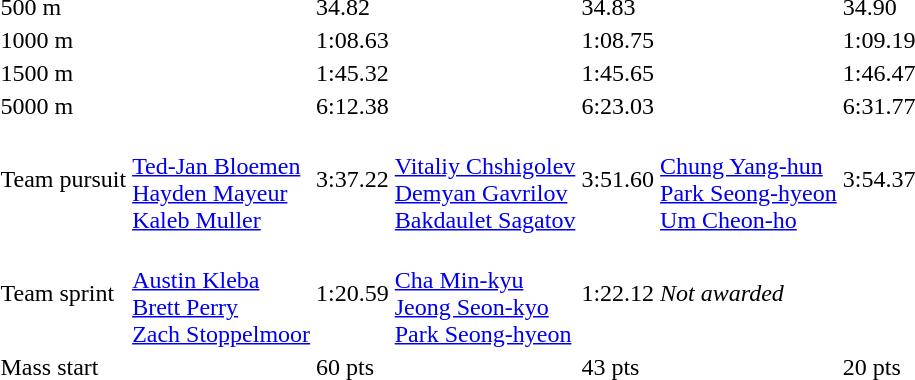<table>
<tr>
<td>500 m</td>
<td></td>
<td>34.82</td>
<td></td>
<td>34.83</td>
<td></td>
<td>34.90</td>
</tr>
<tr>
<td>1000 m</td>
<td></td>
<td>1:08.63</td>
<td></td>
<td>1:08.75</td>
<td></td>
<td>1:09.19</td>
</tr>
<tr>
<td>1500 m</td>
<td></td>
<td>1:45.32</td>
<td></td>
<td>1:45.65</td>
<td></td>
<td>1:46.47</td>
</tr>
<tr>
<td>5000 m</td>
<td></td>
<td>6:12.38</td>
<td></td>
<td>6:23.03</td>
<td></td>
<td>6:31.77</td>
</tr>
<tr>
<td>Team pursuit</td>
<td><br><a href='#'>Ted-Jan Bloemen</a><br><a href='#'>Hayden Mayeur</a><br><a href='#'>Kaleb Muller</a></td>
<td>3:37.22</td>
<td><br><a href='#'>Vitaliy Chshigolev</a><br><a href='#'>Demyan Gavrilov</a><br><a href='#'>Bakdaulet Sagatov</a></td>
<td>3:51.60</td>
<td><br><a href='#'>Chung Yang-hun</a><br><a href='#'>Park Seong-hyeon</a><br><a href='#'>Um Cheon-ho</a></td>
<td>3:54.37</td>
</tr>
<tr>
<td>Team sprint</td>
<td><br><a href='#'>Austin Kleba</a><br><a href='#'>Brett Perry</a><br><a href='#'>Zach Stoppelmoor</a></td>
<td>1:20.59</td>
<td><br><a href='#'>Cha Min-kyu</a><br><a href='#'>Jeong Seon-kyo</a><br><a href='#'>Park Seong-hyeon</a></td>
<td>1:22.12</td>
<td colspan=2><em>Not awarded</em></td>
</tr>
<tr>
<td>Mass start</td>
<td></td>
<td>60 pts</td>
<td></td>
<td>43 pts</td>
<td></td>
<td>20 pts</td>
</tr>
</table>
